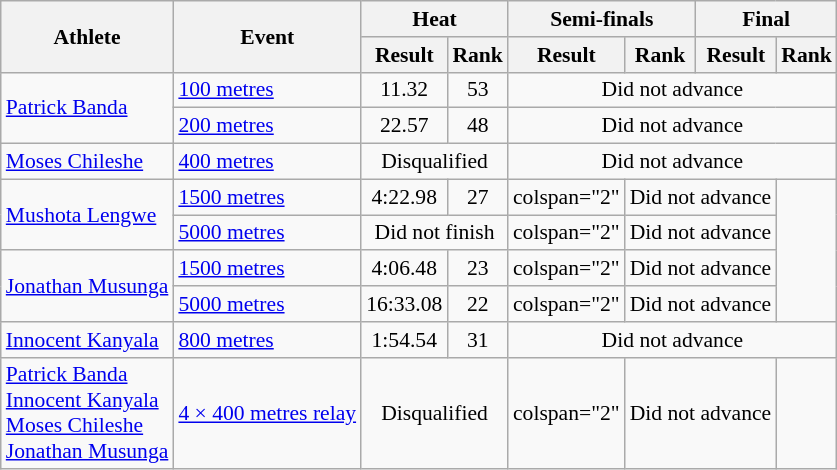<table class="wikitable" style="font-size:90%; text-align:center">
<tr>
<th rowspan="2">Athlete</th>
<th rowspan="2">Event</th>
<th colspan="2">Heat</th>
<th colspan="2">Semi-finals</th>
<th colspan="2">Final</th>
</tr>
<tr>
<th>Result</th>
<th>Rank</th>
<th>Result</th>
<th>Rank</th>
<th>Result</th>
<th>Rank</th>
</tr>
<tr>
<td align="left" rowspan=2><a href='#'>Patrick Banda</a></td>
<td align="left"><a href='#'>100 metres</a></td>
<td>11.32</td>
<td>53</td>
<td colspan="4">Did not advance</td>
</tr>
<tr>
<td align="left"><a href='#'>200 metres</a></td>
<td>22.57 </td>
<td>48</td>
<td colspan="4">Did not advance</td>
</tr>
<tr>
<td align="left"><a href='#'>Moses Chileshe</a></td>
<td align="left"><a href='#'>400 metres</a></td>
<td colspan="2">Disqualified</td>
<td colspan="4">Did not advance</td>
</tr>
<tr>
<td align="left" rowspan=2><a href='#'>Mushota Lengwe</a></td>
<td align="left"><a href='#'>1500 metres</a></td>
<td>4:22.98</td>
<td>27</td>
<td>colspan="2" </td>
<td colspan="2">Did not advance</td>
</tr>
<tr>
<td align="left"><a href='#'>5000 metres</a></td>
<td colspan="2">Did not finish</td>
<td>colspan="2" </td>
<td colspan="2">Did not advance</td>
</tr>
<tr>
<td align="left" rowspan=2><a href='#'>Jonathan Musunga</a></td>
<td align="left"><a href='#'>1500 metres</a></td>
<td>4:06.48</td>
<td>23</td>
<td>colspan="2" </td>
<td colspan="2">Did not advance</td>
</tr>
<tr>
<td align="left"><a href='#'>5000 metres</a></td>
<td>16:33.08</td>
<td>22</td>
<td>colspan="2" </td>
<td colspan="2">Did not advance</td>
</tr>
<tr>
<td align="left"><a href='#'>Innocent Kanyala</a></td>
<td align="left"><a href='#'>800 metres</a></td>
<td>1:54.54</td>
<td>31</td>
<td colspan="4">Did not advance</td>
</tr>
<tr>
<td align="left"><a href='#'>Patrick Banda</a><br><a href='#'>Innocent Kanyala</a><br><a href='#'>Moses Chileshe</a><br><a href='#'>Jonathan Musunga</a></td>
<td align="left"><a href='#'>4 × 400 metres relay</a></td>
<td colspan="2">Disqualified</td>
<td>colspan="2" </td>
<td colspan="2">Did not advance</td>
</tr>
</table>
